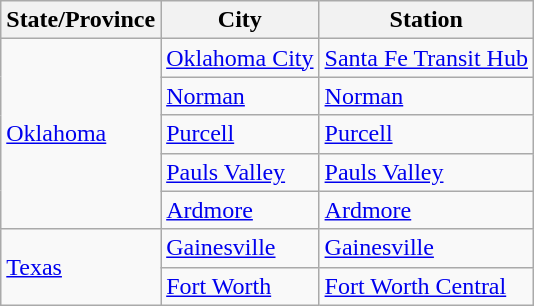<table class="wikitable mw-collapsible">
<tr>
<th>State/Province</th>
<th>City</th>
<th>Station</th>
</tr>
<tr>
<td rowspan="5"><a href='#'>Oklahoma</a></td>
<td><a href='#'>Oklahoma City</a></td>
<td><a href='#'>Santa Fe Transit Hub</a></td>
</tr>
<tr>
<td><a href='#'>Norman</a></td>
<td><a href='#'>Norman</a></td>
</tr>
<tr>
<td><a href='#'>Purcell</a></td>
<td><a href='#'>Purcell</a></td>
</tr>
<tr>
<td><a href='#'>Pauls Valley</a></td>
<td><a href='#'>Pauls Valley</a></td>
</tr>
<tr>
<td><a href='#'>Ardmore</a></td>
<td><a href='#'>Ardmore</a></td>
</tr>
<tr>
<td rowspan="2"><a href='#'>Texas</a></td>
<td><a href='#'>Gainesville</a></td>
<td><a href='#'>Gainesville</a></td>
</tr>
<tr>
<td><a href='#'>Fort Worth</a></td>
<td><a href='#'>Fort Worth Central</a></td>
</tr>
</table>
